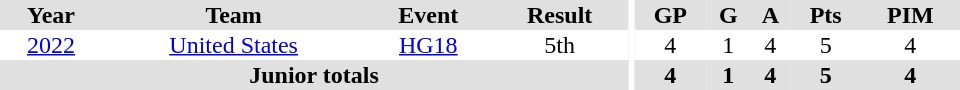<table border="0" cellpadding="1" cellspacing="0" ID="Table3" style="text-align:center; width:40em">
<tr bgcolor="#e0e0e0">
<th>Year</th>
<th>Team</th>
<th>Event</th>
<th>Result</th>
<th rowspan="99" bgcolor="#ffffff"></th>
<th>GP</th>
<th>G</th>
<th>A</th>
<th>Pts</th>
<th>PIM</th>
</tr>
<tr>
<td><a href='#'>2022</a></td>
<td><a href='#'>United States</a></td>
<td><a href='#'>HG18</a></td>
<td>5th</td>
<td>4</td>
<td>1</td>
<td>4</td>
<td>5</td>
<td>4</td>
</tr>
<tr bgcolor="#e0e0e0">
<th colspan="4">Junior totals</th>
<th>4</th>
<th>1</th>
<th>4</th>
<th>5</th>
<th>4</th>
</tr>
</table>
